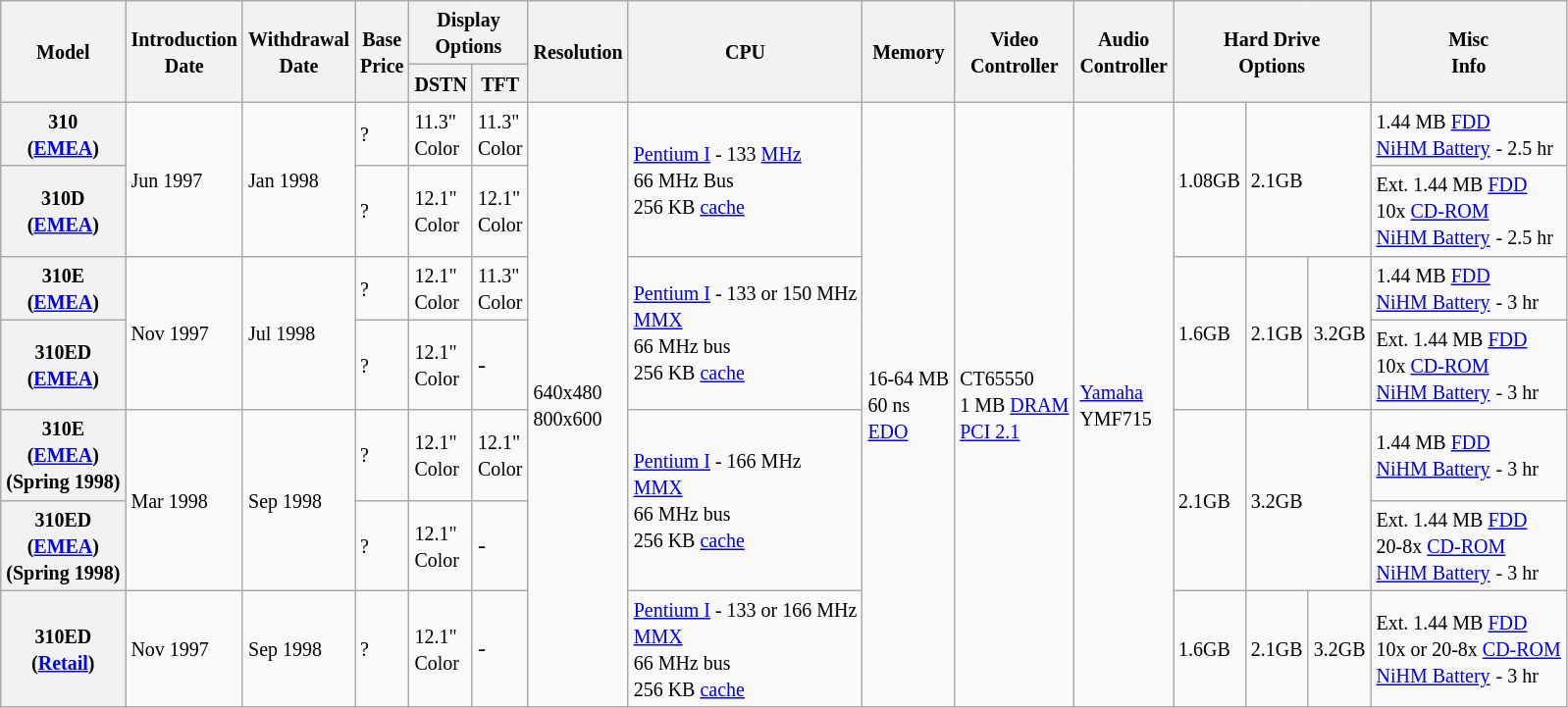<table class="wikitable">
<tr>
<th rowspan="2"><small>Model</small></th>
<th rowspan="2"><small>Introduction</small><br><small>Date</small></th>
<th rowspan="2"><small>Withdrawal</small><br><small>Date</small></th>
<th rowspan="2"><small>Base</small><br><small>Price</small></th>
<th colspan="2"><small>Display</small><br><small>Options</small></th>
<th rowspan="2"><small>Resolution</small></th>
<th rowspan="2"><small>CPU</small></th>
<th rowspan="2"><small>Memory</small></th>
<th rowspan="2"><small>Video</small><br><small>Controller</small></th>
<th rowspan="2"><small>Audio</small><br><small>Controller</small></th>
<th colspan="3" rowspan="2"><small>Hard Drive</small><br><small>Options</small></th>
<th rowspan="2"><small>Misc</small><br><small>Info</small></th>
</tr>
<tr>
<th><small>DSTN</small></th>
<th><small>TFT</small></th>
</tr>
<tr>
<th><small>310</small><br><small>(<a href='#'>EMEA</a>)</small></th>
<td rowspan="2"><small>Jun 1997</small></td>
<td rowspan="2"><small>Jan 1998</small></td>
<td><small>?</small></td>
<td><small>11.3"</small><br><small>Color</small></td>
<td><small>11.3"</small><br><small>Color</small></td>
<td rowspan="7"><small>640x480</small><br><small>800x600</small></td>
<td rowspan="2"><small><a href='#'>Pentium I</a> - 133 <a href='#'>MHz</a></small><br><small>66 MHz Bus</small><br><small>256 KB <a href='#'>cache</a></small></td>
<td rowspan="7"><small>16-64 MB</small><br><small>60 ns</small><br><a href='#'><small>EDO</small></a></td>
<td rowspan="7"><small>CT65550</small><br><small>1 MB <a href='#'>DRAM</a></small><br><a href='#'><small>PCI 2.1</small></a></td>
<td rowspan="7"><small><a href='#'>Yamaha</a></small><br><small>YMF715</small></td>
<td rowspan="2"><small>1.08GB</small></td>
<td colspan="2" rowspan="2"><small>2.1GB</small></td>
<td><small>1.44 MB <a href='#'>FDD</a></small><br><a href='#'><small>NiHM Battery</small></a> <small>- 2.5 hr</small></td>
</tr>
<tr>
<th><small>310D</small><br><small>(<a href='#'>EMEA</a>)</small></th>
<td><small>?</small></td>
<td><small>12.1"</small><br><small>Color</small></td>
<td><small>12.1"</small><br><small>Color</small></td>
<td><small>Ext. 1.44 MB <a href='#'>FDD</a></small><br><small>10x <a href='#'>CD-ROM</a></small><br><a href='#'><small>NiHM Battery</small></a> <small>- 2.5 hr</small></td>
</tr>
<tr>
<th><small>310E</small><br><small>(<a href='#'>EMEA</a>)</small></th>
<td rowspan="2"><small>Nov 1997</small></td>
<td rowspan="2"><small>Jul 1998</small></td>
<td><small>?</small></td>
<td><small>12.1"</small><br><small>Color</small></td>
<td><small>11.3"</small><br><small>Color</small></td>
<td rowspan="2"><small><a href='#'>Pentium I</a> - 133 or 150 MHz</small><br><small><a href='#'>MMX</a></small><br><small>66 MHz bus</small><br><small>256 KB <a href='#'>cache</a></small></td>
<td rowspan="2"><small>1.6GB</small></td>
<td rowspan="2"><small>2.1GB</small></td>
<td rowspan="2"><small>3.2GB</small></td>
<td><small>1.44 MB <a href='#'>FDD</a></small><br><a href='#'><small>NiHM Battery</small></a> <small>- 3 hr</small></td>
</tr>
<tr>
<th><small>310ED</small><br><small>(<a href='#'>EMEA</a>)</small></th>
<td><small>?</small></td>
<td><small>12.1"</small><br><small>Color</small></td>
<td>-</td>
<td><small>Ext. 1.44 MB <a href='#'>FDD</a></small><br><small>10x <a href='#'>CD-ROM</a></small><br><a href='#'><small>NiHM Battery</small></a> <small>- 3 hr</small></td>
</tr>
<tr>
<th><small>310E</small><br><small>(<a href='#'>EMEA</a>)</small><br><small>(Spring 1998)</small></th>
<td rowspan="2"><small>Mar 1998</small></td>
<td rowspan="2"><small>Sep 1998</small></td>
<td><small>?</small></td>
<td><small>12.1"</small><br><small>Color</small></td>
<td><small>12.1"</small><br><small>Color</small></td>
<td rowspan="2"><small><a href='#'>Pentium I</a> - 166 MHz</small><br><small><a href='#'>MMX</a></small><br><small>66 MHz bus</small><br><small>256 KB <a href='#'>cache</a></small></td>
<td rowspan="2"><small>2.1GB</small></td>
<td colspan="2" rowspan="2"><small>3.2GB</small></td>
<td><small>1.44 MB <a href='#'>FDD</a></small><br><a href='#'><small>NiHM Battery</small></a> <small>- 3 hr</small></td>
</tr>
<tr>
<th><small>310ED</small><br><small>(<a href='#'>EMEA</a>)</small><br><small>(Spring 1998)</small></th>
<td><small>?</small></td>
<td><small>12.1"</small><br><small>Color</small></td>
<td>-</td>
<td><small>Ext. 1.44 MB <a href='#'>FDD</a></small><br><small>20-8x <a href='#'>CD-ROM</a></small><br><a href='#'><small>NiHM Battery</small></a> <small>- 3 hr</small></td>
</tr>
<tr>
<th><small>310ED</small><br><small>(<a href='#'>Retail</a>)</small></th>
<td><small>Nov 1997</small></td>
<td><small>Sep 1998</small></td>
<td><small>?</small></td>
<td><small>12.1"</small><br><small>Color</small></td>
<td>-</td>
<td><small><a href='#'>Pentium I</a> - 133 or 166 MHz</small><br><small><a href='#'>MMX</a></small><br><small>66 MHz bus</small><br><small>256 KB <a href='#'>cache</a></small></td>
<td><small>1.6GB</small></td>
<td><small>2.1GB</small></td>
<td><small>3.2GB</small></td>
<td><small>Ext. 1.44 MB <a href='#'>FDD</a></small><br><small>10x or 20-8x <a href='#'>CD-ROM</a></small><br><a href='#'><small>NiHM Battery</small></a> <small>- 3 hr</small></td>
</tr>
</table>
